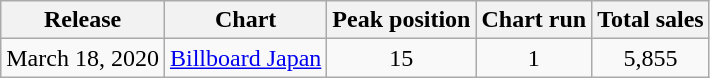<table class="wikitable">
<tr>
<th align="left">Release</th>
<th align="left">Chart</th>
<th align="left">Peak position</th>
<th align="left">Chart run</th>
<th align="left">Total sales</th>
</tr>
<tr>
<td align="left">March 18, 2020</td>
<td align="left"><a href='#'>Billboard Japan</a></td>
<td align="center">15</td>
<td align="center">1</td>
<td align="center">5,855</td>
</tr>
</table>
